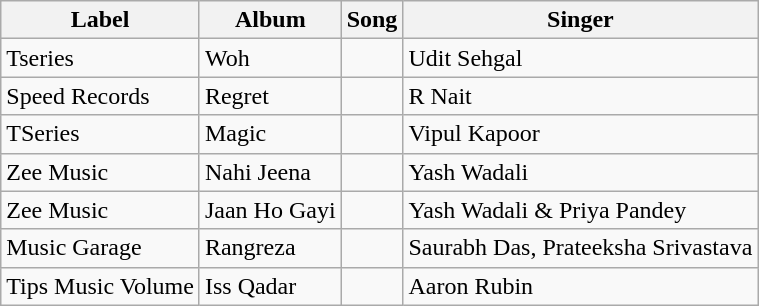<table class="wikitable">
<tr>
<th>Label</th>
<th>Album</th>
<th>Song</th>
<th>Singer</th>
</tr>
<tr>
<td>Tseries</td>
<td>Woh</td>
<td></td>
<td>Udit Sehgal</td>
</tr>
<tr>
<td>Speed Records</td>
<td>Regret</td>
<td></td>
<td>R Nait</td>
</tr>
<tr>
<td>TSeries</td>
<td>Magic</td>
<td></td>
<td>Vipul Kapoor</td>
</tr>
<tr>
<td>Zee Music</td>
<td>Nahi Jeena</td>
<td></td>
<td>Yash Wadali</td>
</tr>
<tr>
<td>Zee Music</td>
<td>Jaan Ho Gayi</td>
<td></td>
<td>Yash Wadali & Priya Pandey</td>
</tr>
<tr>
<td>Music Garage</td>
<td>Rangreza</td>
<td></td>
<td>Saurabh Das, Prateeksha Srivastava</td>
</tr>
<tr>
<td>Tips Music Volume</td>
<td>Iss Qadar</td>
<td></td>
<td>Aaron Rubin</td>
</tr>
</table>
